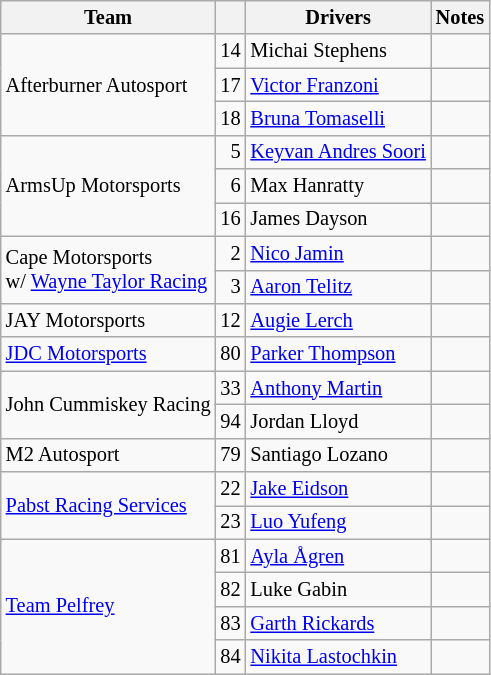<table class="wikitable" style="font-size:85%;">
<tr>
<th>Team</th>
<th></th>
<th>Drivers</th>
<th>Notes</th>
</tr>
<tr>
<td rowspan=3> Afterburner Autosport</td>
<td align="right">14</td>
<td> Michai Stephens</td>
<td></td>
</tr>
<tr>
<td align="right">17</td>
<td> <a href='#'>Victor Franzoni</a></td>
<td></td>
</tr>
<tr>
<td align="right">18</td>
<td> <a href='#'>Bruna Tomaselli</a></td>
<td></td>
</tr>
<tr>
<td rowspan=3> ArmsUp Motorsports</td>
<td align="right">5</td>
<td> <a href='#'>Keyvan Andres Soori</a></td>
<td></td>
</tr>
<tr>
<td align="right">6</td>
<td> Max Hanratty</td>
<td></td>
</tr>
<tr>
<td align="right">16</td>
<td> James Dayson</td>
<td></td>
</tr>
<tr>
<td rowspan=2> Cape Motorsports<br>w/ <a href='#'>Wayne Taylor Racing</a></td>
<td align="right">2</td>
<td> <a href='#'>Nico Jamin</a></td>
<td></td>
</tr>
<tr>
<td align="right">3</td>
<td> <a href='#'>Aaron Telitz</a></td>
<td></td>
</tr>
<tr>
<td> JAY Motorsports</td>
<td align="right">12</td>
<td> <a href='#'>Augie Lerch</a></td>
<td></td>
</tr>
<tr>
<td> <a href='#'>JDC Motorsports</a></td>
<td align="right">80</td>
<td> <a href='#'>Parker Thompson</a></td>
<td></td>
</tr>
<tr>
<td rowspan=2> John Cummiskey Racing</td>
<td align="right">33</td>
<td> <a href='#'>Anthony Martin</a></td>
<td></td>
</tr>
<tr>
<td align="right">94</td>
<td> Jordan Lloyd</td>
<td></td>
</tr>
<tr>
<td> M2 Autosport</td>
<td align="right">79</td>
<td> Santiago Lozano</td>
<td></td>
</tr>
<tr>
<td rowspan=2> <a href='#'>Pabst Racing Services</a></td>
<td align="right">22</td>
<td> <a href='#'>Jake Eidson</a></td>
<td></td>
</tr>
<tr>
<td align="right">23</td>
<td> <a href='#'>Luo Yufeng</a></td>
<td></td>
</tr>
<tr>
<td rowspan=4> <a href='#'>Team Pelfrey</a></td>
<td align="right">81</td>
<td> <a href='#'>Ayla Ågren</a></td>
<td></td>
</tr>
<tr>
<td align="right">82</td>
<td> Luke Gabin</td>
<td></td>
</tr>
<tr>
<td align="right">83</td>
<td> <a href='#'>Garth Rickards</a></td>
<td></td>
</tr>
<tr>
<td align="right">84</td>
<td> <a href='#'>Nikita Lastochkin</a></td>
<td></td>
</tr>
</table>
